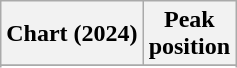<table class="wikitable sortable plainrowheaders">
<tr>
<th scope="col">Chart (2024)</th>
<th scope="col">Peak<br>position</th>
</tr>
<tr>
</tr>
<tr>
</tr>
<tr>
</tr>
</table>
